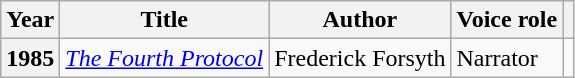<table class="wikitable plainrowheaders">
<tr>
<th scope="col">Year</th>
<th scope="col">Title</th>
<th scope="col">Author</th>
<th scope="col">Voice role</th>
<th scope="col" class="unsortable"></th>
</tr>
<tr>
<th scope=row>1985</th>
<td><em><a href='#'>The Fourth Protocol</a></em></td>
<td>Frederick Forsyth</td>
<td>Narrator</td>
<td style="text-align:center;"></td>
</tr>
</table>
